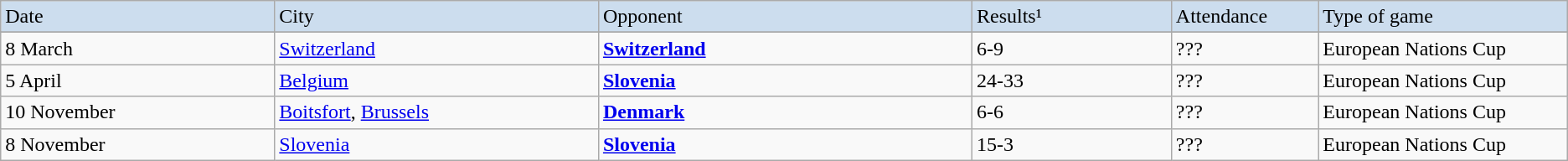<table class="wikitable">
<tr ---- bgcolor=#CCDDEE>
<td width=11%>Date</td>
<td width=13%>City</td>
<td width=15%>Opponent</td>
<td width=8%>Results¹</td>
<td width=5%>Attendance</td>
<td width=10%>Type of game</td>
</tr>
<tr>
</tr>
<tr -----bgcolor=#DDEEFF>
<td>8 March</td>
<td><a href='#'>Switzerland</a></td>
<td> <strong><a href='#'>Switzerland</a></strong></td>
<td>6-9</td>
<td>???</td>
<td>European Nations Cup</td>
</tr>
<tr ----bgcolor=#DDEEFF>
<td>5 April</td>
<td><a href='#'>Belgium</a></td>
<td> <strong><a href='#'>Slovenia</a></strong></td>
<td>24-33</td>
<td>???</td>
<td>European Nations Cup</td>
</tr>
<tr ----bgcolor=#DDEEFF>
<td>10 November</td>
<td><a href='#'>Boitsfort</a>, <a href='#'>Brussels</a></td>
<td> <strong><a href='#'>Denmark</a></strong></td>
<td>6-6</td>
<td>???</td>
<td>European Nations Cup</td>
</tr>
<tr ----bgcolor=#DDEEFF>
<td>8 November</td>
<td><a href='#'>Slovenia</a></td>
<td> <strong><a href='#'>Slovenia</a></strong></td>
<td>15-3</td>
<td>???</td>
<td>European Nations Cup</td>
</tr>
</table>
